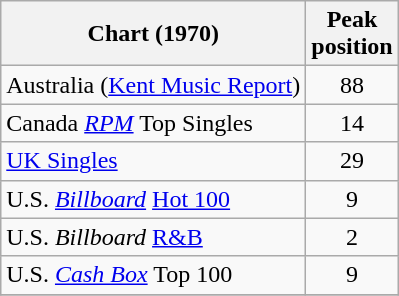<table class="wikitable sortable">
<tr>
<th>Chart (1970)</th>
<th>Peak<br>position</th>
</tr>
<tr>
<td>Australia (<a href='#'>Kent Music Report</a>)</td>
<td style="text-align:center;">88</td>
</tr>
<tr>
<td>Canada <em><a href='#'>RPM</a></em> Top Singles</td>
<td style="text-align:center;">14</td>
</tr>
<tr>
<td><a href='#'>UK Singles</a></td>
<td style="text-align:center;">29</td>
</tr>
<tr>
<td>U.S. <em><a href='#'>Billboard</a></em> <a href='#'>Hot 100</a></td>
<td style="text-align:center;">9</td>
</tr>
<tr>
<td>U.S. <em>Billboard</em> <a href='#'>R&B</a></td>
<td style="text-align:center;">2</td>
</tr>
<tr>
<td>U.S. <a href='#'><em>Cash Box</em></a> Top 100</td>
<td align="center">9</td>
</tr>
<tr>
</tr>
</table>
